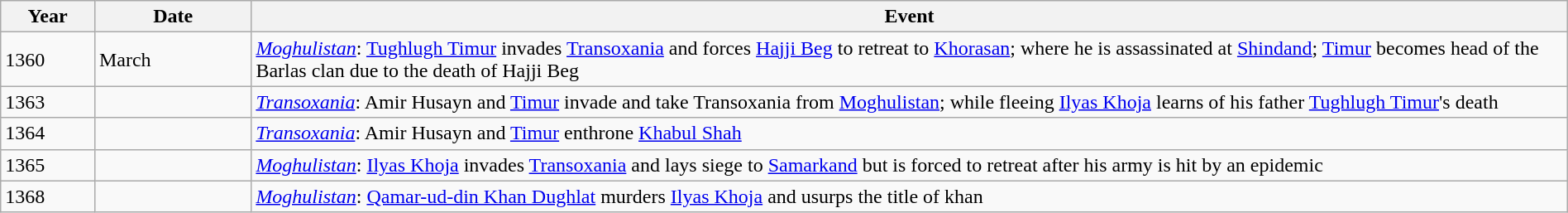<table class="wikitable" width="100%">
<tr>
<th style="width:6%">Year</th>
<th style="width:10%">Date</th>
<th>Event</th>
</tr>
<tr>
<td>1360</td>
<td>March</td>
<td><em><a href='#'>Moghulistan</a></em>: <a href='#'>Tughlugh Timur</a> invades <a href='#'>Transoxania</a> and forces <a href='#'>Hajji Beg</a> to retreat to <a href='#'>Khorasan</a>; where he is assassinated at <a href='#'>Shindand</a>; <a href='#'>Timur</a> becomes head of the Barlas clan due to the death of Hajji Beg</td>
</tr>
<tr>
<td>1363</td>
<td></td>
<td><em><a href='#'>Transoxania</a></em>: Amir Husayn and <a href='#'>Timur</a> invade and take Transoxania from <a href='#'>Moghulistan</a>; while fleeing <a href='#'>Ilyas Khoja</a> learns of his father <a href='#'>Tughlugh Timur</a>'s death</td>
</tr>
<tr>
<td>1364</td>
<td></td>
<td><em><a href='#'>Transoxania</a></em>: Amir Husayn and <a href='#'>Timur</a> enthrone <a href='#'>Khabul Shah</a></td>
</tr>
<tr>
<td>1365</td>
<td></td>
<td><em><a href='#'>Moghulistan</a></em>: <a href='#'>Ilyas Khoja</a> invades <a href='#'>Transoxania</a> and lays siege to <a href='#'>Samarkand</a> but is forced to retreat after his army is hit by an epidemic</td>
</tr>
<tr>
<td>1368</td>
<td></td>
<td><em><a href='#'>Moghulistan</a></em>: <a href='#'>Qamar-ud-din Khan Dughlat</a> murders <a href='#'>Ilyas Khoja</a> and usurps the title of khan</td>
</tr>
</table>
